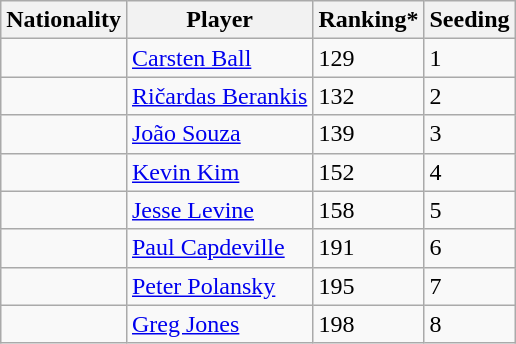<table class="wikitable" border="1">
<tr>
<th>Nationality</th>
<th>Player</th>
<th>Ranking*</th>
<th>Seeding</th>
</tr>
<tr>
<td></td>
<td><a href='#'>Carsten Ball</a></td>
<td>129</td>
<td>1</td>
</tr>
<tr>
<td></td>
<td><a href='#'>Ričardas Berankis</a></td>
<td>132</td>
<td>2</td>
</tr>
<tr>
<td></td>
<td><a href='#'>João Souza</a></td>
<td>139</td>
<td>3</td>
</tr>
<tr>
<td></td>
<td><a href='#'>Kevin Kim</a></td>
<td>152</td>
<td>4</td>
</tr>
<tr>
<td></td>
<td><a href='#'>Jesse Levine</a></td>
<td>158</td>
<td>5</td>
</tr>
<tr>
<td></td>
<td><a href='#'>Paul Capdeville</a></td>
<td>191</td>
<td>6</td>
</tr>
<tr>
<td></td>
<td><a href='#'>Peter Polansky</a></td>
<td>195</td>
<td>7</td>
</tr>
<tr>
<td></td>
<td><a href='#'>Greg Jones</a></td>
<td>198</td>
<td>8</td>
</tr>
</table>
